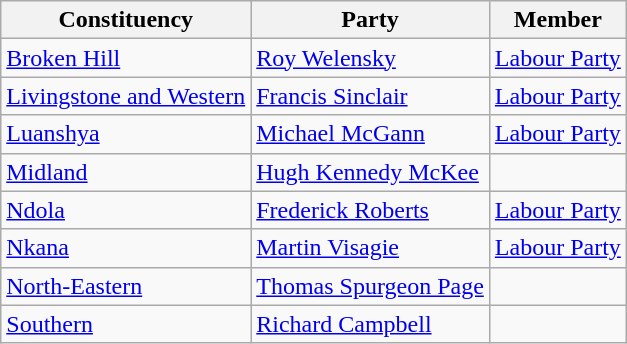<table class="wikitable sortable">
<tr>
<th>Constituency</th>
<th>Party</th>
<th>Member</th>
</tr>
<tr>
<td><a href='#'>Broken Hill</a></td>
<td><a href='#'>Roy Welensky</a></td>
<td><a href='#'>Labour Party</a></td>
</tr>
<tr>
<td><a href='#'>Livingstone and Western</a></td>
<td><a href='#'>Francis Sinclair</a></td>
<td><a href='#'>Labour Party</a></td>
</tr>
<tr>
<td><a href='#'>Luanshya</a></td>
<td><a href='#'>Michael McGann</a></td>
<td><a href='#'>Labour Party</a></td>
</tr>
<tr>
<td><a href='#'>Midland</a></td>
<td><a href='#'>Hugh Kennedy McKee</a></td>
<td></td>
</tr>
<tr>
<td><a href='#'>Ndola</a></td>
<td><a href='#'>Frederick Roberts</a></td>
<td><a href='#'>Labour Party</a></td>
</tr>
<tr>
<td><a href='#'>Nkana</a></td>
<td><a href='#'>Martin Visagie</a></td>
<td><a href='#'>Labour Party</a></td>
</tr>
<tr>
<td><a href='#'>North-Eastern</a></td>
<td><a href='#'>Thomas Spurgeon Page</a></td>
<td></td>
</tr>
<tr>
<td><a href='#'>Southern</a></td>
<td><a href='#'>Richard Campbell</a></td>
<td></td>
</tr>
</table>
